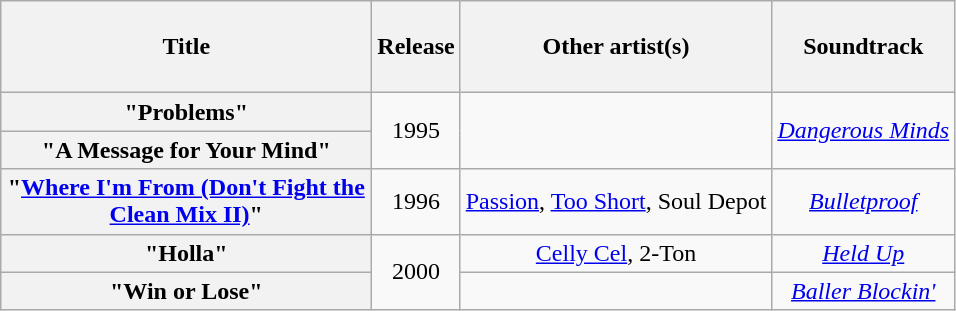<table class="wikitable plainrowheaders" style="text-align:center;">
<tr>
<th scope="col" style="width:15em;"><br>Title<br><br></th>
<th scope="col">Release</th>
<th scope="col">Other artist(s)</th>
<th scope="col">Soundtrack</th>
</tr>
<tr>
<th scope="row">"Problems"</th>
<td rowspan="2">1995</td>
<td rowspan="2"></td>
<td rowspan="2"><em><a href='#'>Dangerous Minds</a></em></td>
</tr>
<tr>
<th scope="row">"A Message for Your Mind"</th>
</tr>
<tr>
<th scope="row">"<a href='#'>Where I'm From (Don't Fight the Clean Mix II)</a>"</th>
<td>1996</td>
<td><a href='#'>Passion</a>, <a href='#'>Too Short</a>, Soul Depot</td>
<td><em><a href='#'>Bulletproof</a></em></td>
</tr>
<tr>
<th scope="row">"Holla"</th>
<td rowspan="2">2000</td>
<td><a href='#'>Celly Cel</a>, 2-Ton</td>
<td><em><a href='#'>Held Up</a></em></td>
</tr>
<tr>
<th scope="row">"Win or Lose"</th>
<td></td>
<td><em><a href='#'>Baller Blockin'</a></em></td>
</tr>
</table>
